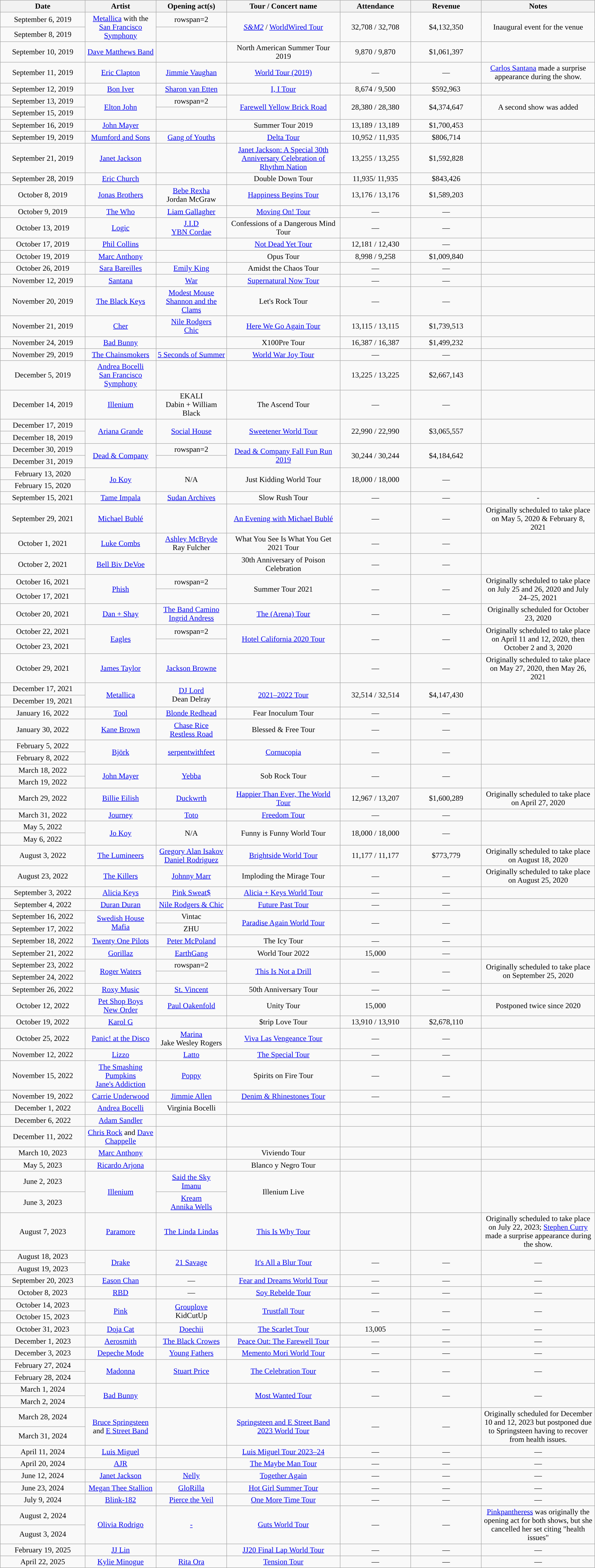<table class="wikitable mw-collapsible autocollapse" style="text-align:center;">
<tr>
<th width=12% style="text-align:center;">Date</th>
<th width=10% style="text-align:center;">Artist</th>
<th width=10% style="text-align:center;">Opening act(s)</th>
<th width=16% style="text-align:center;">Tour / Concert name</th>
<th width=10% style="text-align:center;">Attendance</th>
<th width=10% style="text-align:center;">Revenue</th>
<th width=16% style="text-align:center;">Notes</th>
</tr>
<tr>
<td>September 6, 2019</td>
<td rowspan=2><a href='#'>Metallica</a> with the <a href='#'>San Francisco Symphony</a></td>
<td>rowspan=2 </td>
<td rowspan=2><em><a href='#'>S&M2</a></em> / <a href='#'>WorldWired Tour</a></td>
<td rowspan=2>32,708 / 32,708</td>
<td rowspan=2>$4,132,350</td>
<td rowspan=2>Inaugural event for the venue</td>
</tr>
<tr>
<td>September 8, 2019</td>
</tr>
<tr>
<td>September 10, 2019</td>
<td><a href='#'>Dave Matthews Band</a></td>
<td></td>
<td>North American Summer Tour 2019</td>
<td>9,870 / 9,870</td>
<td>$1,061,397</td>
<td></td>
</tr>
<tr>
<td>September 11, 2019</td>
<td><a href='#'>Eric Clapton</a></td>
<td><a href='#'>Jimmie Vaughan</a></td>
<td><a href='#'>World Tour (2019)</a></td>
<td>—</td>
<td>—</td>
<td><a href='#'>Carlos Santana</a> made a surprise appearance during the show.</td>
</tr>
<tr>
<td>September 12, 2019</td>
<td><a href='#'>Bon Iver</a></td>
<td><a href='#'>Sharon van Etten</a></td>
<td><a href='#'>I, I Tour</a></td>
<td>8,674 / 9,500</td>
<td>$592,963</td>
<td></td>
</tr>
<tr>
<td>September 13, 2019</td>
<td rowspan=2><a href='#'>Elton John</a></td>
<td>rowspan=2 </td>
<td rowspan=2><a href='#'>Farewell Yellow Brick Road</a></td>
<td rowspan=2>28,380 / 28,380</td>
<td rowspan=2>$4,374,647</td>
<td rowspan=2>A second show was added</td>
</tr>
<tr>
<td>September 15, 2019</td>
</tr>
<tr>
<td>September 16, 2019</td>
<td><a href='#'>John Mayer</a></td>
<td></td>
<td>Summer Tour 2019</td>
<td>13,189 / 13,189</td>
<td>$1,700,453</td>
<td></td>
</tr>
<tr>
<td>September 19, 2019</td>
<td><a href='#'>Mumford and Sons</a></td>
<td><a href='#'>Gang of Youths</a></td>
<td><a href='#'>Delta Tour</a></td>
<td>10,952 / 11,935</td>
<td>$806,714</td>
<td></td>
</tr>
<tr>
<td>September 21, 2019</td>
<td><a href='#'>Janet Jackson</a></td>
<td></td>
<td><a href='#'>Janet Jackson: A Special 30th Anniversary Celebration of Rhythm Nation</a></td>
<td>13,255 / 13,255</td>
<td>$1,592,828</td>
<td></td>
</tr>
<tr>
<td>September 28, 2019</td>
<td><a href='#'>Eric Church</a></td>
<td></td>
<td>Double Down Tour</td>
<td>11,935/ 11,935</td>
<td>$843,426</td>
<td></td>
</tr>
<tr>
<td>October 8, 2019</td>
<td><a href='#'>Jonas Brothers</a></td>
<td><a href='#'>Bebe Rexha</a> <br> Jordan McGraw</td>
<td><a href='#'>Happiness Begins Tour</a></td>
<td>13,176 / 13,176</td>
<td>$1,589,203</td>
<td></td>
</tr>
<tr>
<td>October 9, 2019</td>
<td><a href='#'>The Who</a></td>
<td><a href='#'>Liam Gallagher</a></td>
<td><a href='#'>Moving On! Tour</a></td>
<td>—</td>
<td>—</td>
<td></td>
</tr>
<tr>
<td>October 13, 2019</td>
<td><a href='#'>Logic</a></td>
<td><a href='#'>J.I.D</a> <br><a href='#'>YBN Cordae</a></td>
<td>Confessions of a Dangerous Mind Tour</td>
<td>—</td>
<td>—</td>
<td></td>
</tr>
<tr>
<td>October 17, 2019</td>
<td><a href='#'>Phil Collins</a></td>
<td></td>
<td><a href='#'>Not Dead Yet Tour</a></td>
<td>12,181 / 12,430</td>
<td>—</td>
<td></td>
</tr>
<tr>
<td>October 19, 2019</td>
<td><a href='#'>Marc Anthony</a></td>
<td></td>
<td>Opus Tour</td>
<td>8,998 / 9,258</td>
<td>$1,009,840</td>
<td></td>
</tr>
<tr>
<td>October 26, 2019</td>
<td><a href='#'>Sara Bareilles</a></td>
<td><a href='#'>Emily King</a></td>
<td>Amidst the Chaos Tour</td>
<td>—</td>
<td>—</td>
<td></td>
</tr>
<tr>
<td>November 12, 2019</td>
<td><a href='#'>Santana</a></td>
<td><a href='#'>War</a></td>
<td><a href='#'>Supernatural Now Tour</a></td>
<td>—</td>
<td>—</td>
<td></td>
</tr>
<tr>
<td>November 20, 2019</td>
<td><a href='#'>The Black Keys</a></td>
<td><a href='#'>Modest Mouse</a> <br> <a href='#'>Shannon and the Clams</a></td>
<td>Let's Rock Tour</td>
<td>—</td>
<td>—</td>
<td></td>
</tr>
<tr>
<td>November 21, 2019</td>
<td><a href='#'>Cher</a></td>
<td><a href='#'>Nile Rodgers</a> <br> <a href='#'>Chic</a></td>
<td><a href='#'>Here We Go Again Tour</a></td>
<td>13,115 / 13,115</td>
<td>$1,739,513</td>
<td></td>
</tr>
<tr>
<td>November 24, 2019</td>
<td><a href='#'>Bad Bunny</a></td>
<td></td>
<td>X100Pre Tour</td>
<td>16,387 / 16,387</td>
<td>$1,499,232</td>
<td></td>
</tr>
<tr>
<td>November 29, 2019</td>
<td><a href='#'>The Chainsmokers</a></td>
<td><a href='#'>5 Seconds of Summer</a></td>
<td><a href='#'>World War Joy Tour</a></td>
<td>—</td>
<td>—</td>
<td></td>
</tr>
<tr>
<td>December 5, 2019</td>
<td><a href='#'>Andrea Bocelli</a> <br> <a href='#'>San Francisco Symphony</a></td>
<td></td>
<td></td>
<td>13,225 / 13,225</td>
<td>$2,667,143</td>
<td></td>
</tr>
<tr>
<td>December 14, 2019</td>
<td><a href='#'>Illenium</a></td>
<td>EKALI <br> Dabin + William Black</td>
<td>The Ascend Tour</td>
<td>—</td>
<td>—</td>
<td></td>
</tr>
<tr>
<td>December 17, 2019</td>
<td rowspan=2><a href='#'>Ariana Grande</a></td>
<td rowspan=2><a href='#'>Social House</a></td>
<td rowspan=2><a href='#'>Sweetener World Tour</a></td>
<td rowspan=2>22,990 / 22,990</td>
<td rowspan=2>$3,065,557</td>
<td rowspan=2></td>
</tr>
<tr>
<td>December 18, 2019</td>
</tr>
<tr>
<td>December 30, 2019</td>
<td rowspan=2><a href='#'>Dead & Company</a></td>
<td>rowspan=2 </td>
<td rowspan=2><a href='#'>Dead & Company Fall Fun Run 2019</a></td>
<td rowspan=2>30,244 / 30,244</td>
<td rowspan=2>$4,184,642</td>
<td rowspan=2></td>
</tr>
<tr>
<td>December 31, 2019</td>
</tr>
<tr>
<td>February 13, 2020</td>
<td rowspan=2><a href='#'>Jo Koy</a></td>
<td rowspan=2>N/A</td>
<td rowspan=2>Just Kidding World Tour</td>
<td rowspan=2>18,000 / 18,000</td>
<td rowspan=2>—</td>
<td rowspan=2></td>
</tr>
<tr>
<td>February 15, 2020</td>
</tr>
<tr>
<td>September 15, 2021</td>
<td><a href='#'>Tame Impala</a></td>
<td><a href='#'>Sudan Archives</a></td>
<td>Slow Rush Tour</td>
<td>—</td>
<td>—</td>
<td>-</td>
</tr>
<tr>
<td>September 29, 2021</td>
<td><a href='#'>Michael Bublé</a></td>
<td></td>
<td><a href='#'>An Evening with Michael Bublé</a></td>
<td>—</td>
<td>—</td>
<td>Originally scheduled to take place on May 5, 2020 & February 8, 2021</td>
</tr>
<tr>
<td>October 1, 2021</td>
<td><a href='#'>Luke Combs</a></td>
<td><a href='#'>Ashley McBryde</a> <br> Ray Fulcher</td>
<td>What You See Is What You Get 2021 Tour</td>
<td>—</td>
<td>—</td>
<td></td>
</tr>
<tr>
<td>October 2, 2021</td>
<td><a href='#'>Bell Biv DeVoe</a></td>
<td></td>
<td>30th Anniversary of Poison Celebration</td>
<td>—</td>
<td>—</td>
<td></td>
</tr>
<tr>
<td>October 16, 2021</td>
<td rowspan="2"><a href='#'>Phish</a></td>
<td>rowspan=2 </td>
<td rowspan="2">Summer Tour 2021</td>
<td rowspan="2">—</td>
<td rowspan="2">—</td>
<td rowspan="2">Originally scheduled to take place on July 25 and 26, 2020 and July 24–25, 2021</td>
</tr>
<tr>
<td>October 17, 2021</td>
</tr>
<tr>
<td>October 20, 2021</td>
<td><a href='#'>Dan + Shay</a></td>
<td><a href='#'>The Band Camino</a> <br> <a href='#'>Ingrid Andress</a></td>
<td><a href='#'>The (Arena) Tour</a></td>
<td>—</td>
<td>—</td>
<td>Originally scheduled for October 23, 2020</td>
</tr>
<tr>
<td>October 22, 2021</td>
<td rowspan="2"><a href='#'>Eagles</a></td>
<td>rowspan=2 </td>
<td rowspan="2"><a href='#'>Hotel California 2020 Tour</a></td>
<td rowspan="2">—</td>
<td rowspan="2">—</td>
<td rowspan="2">Originally scheduled to take place on April 11 and 12, 2020, then October 2 and 3, 2020</td>
</tr>
<tr>
<td>October 23, 2021</td>
</tr>
<tr>
<td>October 29, 2021</td>
<td><a href='#'>James Taylor</a></td>
<td><a href='#'>Jackson Browne</a></td>
<td></td>
<td>—</td>
<td>—</td>
<td>Originally scheduled to take place on May 27, 2020, then May 26, 2021</td>
</tr>
<tr>
<td>December 17, 2021</td>
<td rowspan=2><a href='#'>Metallica</a></td>
<td rowspan=2><a href='#'>DJ Lord</a><br>Dean Delray</td>
<td rowspan=2><a href='#'>2021–2022 Tour</a></td>
<td rowspan="2">32,514 / 32,514</td>
<td rowspan="2">$4,147,430</td>
<td rowspan="2'"></td>
</tr>
<tr>
<td>December 19, 2021</td>
</tr>
<tr>
<td>January 16, 2022</td>
<td><a href='#'>Tool</a></td>
<td><a href='#'>Blonde Redhead</a></td>
<td>Fear Inoculum Tour</td>
<td>—</td>
<td>—</td>
<td></td>
</tr>
<tr>
<td>January 30, 2022</td>
<td><a href='#'>Kane Brown</a></td>
<td><a href='#'>Chase Rice</a> <br> <a href='#'>Restless Road</a></td>
<td>Blessed & Free Tour</td>
<td>—</td>
<td>—</td>
<td></td>
</tr>
<tr>
<td>February 5, 2022</td>
<td rowspan=2><a href='#'>Björk</a></td>
<td rowspan=2><a href='#'>serpentwithfeet</a></td>
<td rowspan=2><a href='#'>Cornucopia</a></td>
<td rowspan=2>—</td>
<td rowspan=2>—</td>
<td rowspan=2></td>
</tr>
<tr>
<td>February 8, 2022</td>
</tr>
<tr>
<td>March 18, 2022</td>
<td rowspan="2"><a href='#'>John Mayer</a></td>
<td rowspan="2"><a href='#'>Yebba</a></td>
<td rowspan="2">Sob Rock Tour</td>
<td rowspan="2">—</td>
<td rowspan="2">—</td>
<td rowspan="2"></td>
</tr>
<tr>
<td>March 19, 2022</td>
</tr>
<tr>
<td>March 29, 2022</td>
<td><a href='#'>Billie Eilish</a></td>
<td><a href='#'>Duckwrth</a></td>
<td><a href='#'>Happier Than Ever, The World Tour</a></td>
<td>12,967 / 13,207</td>
<td>$1,600,289</td>
<td>Originally scheduled to take place on April 27, 2020</td>
</tr>
<tr>
<td>March 31, 2022</td>
<td><a href='#'>Journey</a></td>
<td><a href='#'>Toto</a></td>
<td><a href='#'>Freedom Tour</a></td>
<td>—</td>
<td>—</td>
<td></td>
</tr>
<tr>
<td>May 5, 2022</td>
<td rowspan=2><a href='#'>Jo Koy</a></td>
<td rowspan=2>N/A</td>
<td rowspan=2>Funny is Funny World Tour</td>
<td rowspan=2>18,000 / 18,000</td>
<td rowspan=2>—</td>
<td rowspan=2></td>
</tr>
<tr>
<td>May 6, 2022</td>
</tr>
<tr>
<td>August 3, 2022</td>
<td><a href='#'>The Lumineers</a></td>
<td><a href='#'>Gregory Alan Isakov</a> <br> <a href='#'>Daniel Rodriguez</a></td>
<td><a href='#'>Brightside World Tour</a></td>
<td>11,177 / 11,177</td>
<td>$773,779</td>
<td>Originally scheduled to take place on August 18, 2020</td>
</tr>
<tr>
<td>August 23, 2022</td>
<td><a href='#'>The Killers</a></td>
<td><a href='#'>Johnny Marr</a></td>
<td>Imploding the Mirage Tour</td>
<td>—</td>
<td>—</td>
<td>Originally scheduled to take place on August 25, 2020</td>
</tr>
<tr>
<td>September 3, 2022</td>
<td><a href='#'>Alicia Keys</a></td>
<td><a href='#'>Pink Sweat$</a></td>
<td><a href='#'>Alicia + Keys World Tour</a></td>
<td>—</td>
<td>—</td>
<td></td>
</tr>
<tr>
<td>September 4, 2022</td>
<td><a href='#'>Duran Duran</a></td>
<td><a href='#'>Nile Rodgers & Chic</a></td>
<td><a href='#'>Future Past Tour</a></td>
<td>—</td>
<td>—</td>
<td></td>
</tr>
<tr>
<td>September 16, 2022</td>
<td rowspan="2"><a href='#'>Swedish House Mafia</a></td>
<td>Vintac</td>
<td rowspan="2"><a href='#'>Paradise Again World Tour</a></td>
<td rowspan=2>—</td>
<td rowspan=2>—</td>
<td rowspan=2></td>
</tr>
<tr>
<td>September 17, 2022</td>
<td>ZHU</td>
</tr>
<tr>
<td>September 18, 2022</td>
<td><a href='#'>Twenty One Pilots</a></td>
<td><a href='#'>Peter McPoland</a></td>
<td>The Icy Tour</td>
<td>—</td>
<td>—</td>
<td></td>
</tr>
<tr>
<td>September 21, 2022</td>
<td><a href='#'>Gorillaz</a></td>
<td><a href='#'>EarthGang</a></td>
<td>World Tour 2022</td>
<td>15,000</td>
<td>—</td>
<td></td>
</tr>
<tr>
<td>September 23, 2022</td>
<td rowspan=2><a href='#'>Roger Waters</a></td>
<td>rowspan=2 </td>
<td rowspan=2><a href='#'>This Is Not a Drill</a></td>
<td rowspan=2>—</td>
<td rowspan=2>—</td>
<td rowspan=2>Originally scheduled to take place on September 25, 2020</td>
</tr>
<tr>
<td>September 24, 2022</td>
</tr>
<tr>
<td>September 26, 2022</td>
<td><a href='#'>Roxy Music</a></td>
<td><a href='#'>St. Vincent</a></td>
<td>50th Anniversary Tour</td>
<td>—</td>
<td>—</td>
<td></td>
</tr>
<tr>
<td>October 12, 2022</td>
<td><a href='#'>Pet Shop Boys</a><br><a href='#'>New Order</a></td>
<td><a href='#'>Paul Oakenfold</a></td>
<td>Unity Tour</td>
<td>15,000</td>
<td></td>
<td>Postponed twice since 2020</td>
</tr>
<tr>
<td>October 19, 2022</td>
<td><a href='#'>Karol G</a></td>
<td></td>
<td>$trip Love Tour</td>
<td>13,910 / 13,910</td>
<td>$2,678,110</td>
<td></td>
</tr>
<tr>
<td>October 25, 2022</td>
<td><a href='#'>Panic! at the Disco</a></td>
<td><a href='#'>Marina</a><br>Jake Wesley Rogers</td>
<td><a href='#'>Viva Las Vengeance Tour</a></td>
<td>—</td>
<td>—</td>
<td></td>
</tr>
<tr>
<td>November 12, 2022</td>
<td><a href='#'>Lizzo</a></td>
<td><a href='#'>Latto</a></td>
<td><a href='#'>The Special Tour</a></td>
<td>—</td>
<td>—</td>
<td></td>
</tr>
<tr>
<td>November 15, 2022</td>
<td><a href='#'>The Smashing Pumpkins</a><br><a href='#'>Jane's Addiction</a></td>
<td><a href='#'>Poppy</a></td>
<td>Spirits on Fire Tour</td>
<td>—</td>
<td>—</td>
<td></td>
</tr>
<tr>
<td>November 19, 2022</td>
<td><a href='#'>Carrie Underwood</a></td>
<td><a href='#'>Jimmie Allen</a></td>
<td><a href='#'>Denim & Rhinestones Tour</a></td>
<td>—</td>
<td>—</td>
<td></td>
</tr>
<tr>
<td>December 1, 2022</td>
<td><a href='#'>Andrea Bocelli</a></td>
<td>Virginia Bocelli</td>
<td></td>
<td></td>
<td></td>
<td></td>
</tr>
<tr>
<td>December 6, 2022</td>
<td><a href='#'>Adam Sandler</a></td>
<td></td>
<td></td>
<td></td>
<td></td>
<td></td>
</tr>
<tr>
<td>December 11, 2022</td>
<td><a href='#'>Chris Rock</a> and <a href='#'>Dave Chappelle</a></td>
<td></td>
<td></td>
<td></td>
<td></td>
<td></td>
</tr>
<tr>
<td>March 10, 2023</td>
<td><a href='#'>Marc Anthony</a></td>
<td></td>
<td>Viviendo Tour</td>
<td></td>
<td></td>
<td></td>
</tr>
<tr>
<td>May 5, 2023</td>
<td><a href='#'>Ricardo Arjona</a></td>
<td></td>
<td>Blanco y Negro Tour</td>
<td></td>
<td></td>
<td></td>
</tr>
<tr>
<td>June 2, 2023</td>
<td rowspan=2><a href='#'>Illenium</a></td>
<td><a href='#'>Said the Sky</a> <br> <a href='#'>Imanu</a></td>
<td rowspan=2>Illenium Live</td>
<td rowspan=2></td>
<td rowspan=2></td>
<td rowspan=2></td>
</tr>
<tr>
<td>June 3, 2023</td>
<td><a href='#'>Kream</a> <br> <a href='#'>Annika Wells</a></td>
</tr>
<tr>
<td>August 7, 2023</td>
<td><a href='#'>Paramore</a></td>
<td><a href='#'>The Linda Lindas</a></td>
<td><a href='#'>This Is Why Tour</a></td>
<td></td>
<td></td>
<td>Originally scheduled to take place on July 22, 2023; <a href='#'>Stephen Curry</a> made a surprise appearance during the show.</td>
</tr>
<tr>
<td>August 18, 2023</td>
<td rowspan="2"><a href='#'>Drake</a></td>
<td rowspan="2"><a href='#'>21 Savage</a></td>
<td rowspan="2"><a href='#'>It's All a Blur Tour</a></td>
<td rowspan="2" align="center">—</td>
<td rowspan="2" align="center">—</td>
<td rowspan="2" align="center">—</td>
</tr>
<tr>
<td>August 19, 2023</td>
</tr>
<tr>
<td>September 20, 2023</td>
<td><a href='#'>Eason Chan</a></td>
<td>—</td>
<td><a href='#'>Fear and Dreams World Tour</a></td>
<td align="center">—</td>
<td align="center">—</td>
<td align="center">—</td>
</tr>
<tr>
<td>October 8, 2023</td>
<td><a href='#'>RBD</a></td>
<td>—</td>
<td><a href='#'>Soy Rebelde Tour</a></td>
<td align="center">—</td>
<td align="center">—</td>
<td align="center">—</td>
</tr>
<tr>
<td>October 14, 2023</td>
<td rowspan="2"><a href='#'>Pink</a></td>
<td rowspan="2"><a href='#'>Grouplove</a>  <br> KidCutUp</td>
<td rowspan="2"><a href='#'>Trustfall Tour</a></td>
<td rowspan="2" align="center">—</td>
<td rowspan="2" align="center">—</td>
<td rowspan="2" align="center">—</td>
</tr>
<tr>
<td>October 15, 2023</td>
</tr>
<tr>
<td>October 31, 2023</td>
<td><a href='#'>Doja Cat</a></td>
<td><a href='#'>Doechii</a></td>
<td><a href='#'>The Scarlet Tour</a></td>
<td align="center">13,005</td>
<td align="center">—</td>
<td align="center">—</td>
</tr>
<tr>
<td>December 1, 2023</td>
<td><a href='#'>Aerosmith</a></td>
<td><a href='#'>The Black Crowes</a></td>
<td><a href='#'>Peace Out: The Farewell Tour</a></td>
<td align="center">—</td>
<td align="center">—</td>
<td align="center">—</td>
</tr>
<tr>
<td>December 3, 2023</td>
<td><a href='#'>Depeche Mode</a></td>
<td><a href='#'>Young Fathers</a></td>
<td><a href='#'>Memento Mori World Tour</a></td>
<td align="center">—</td>
<td align="center">—</td>
<td align="center">—</td>
</tr>
<tr>
<td>February 27, 2024</td>
<td rowspan="2"><a href='#'>Madonna</a></td>
<td rowspan="2"><a href='#'>Stuart Price</a></td>
<td rowspan="2"><a href='#'>The Celebration Tour</a></td>
<td rowspan="2" align="center">—</td>
<td rowspan="2" align="center">—</td>
<td rowspan="2" align="center">—</td>
</tr>
<tr>
<td>February 28, 2024</td>
</tr>
<tr>
<td>March 1, 2024</td>
<td rowspan="2"><a href='#'>Bad Bunny</a></td>
<td rowspan="2"></td>
<td rowspan="2"><a href='#'>Most Wanted Tour</a></td>
<td rowspan="2" align="center">—</td>
<td rowspan="2" align="center">—</td>
<td rowspan="2" align="center">—</td>
</tr>
<tr>
<td>March 2, 2024</td>
</tr>
<tr>
<td>March 28, 2024</td>
<td rowspan="2"><a href='#'>Bruce Springsteen</a> and <a href='#'>E Street Band</a></td>
<td rowspan="2"></td>
<td rowspan="2"><a href='#'>Springsteen and E Street Band 2023 World Tour</a></td>
<td rowspan="2">—</td>
<td rowspan="2">—</td>
<td rowspan="2">Originally scheduled for December 10 and 12, 2023 but postponed due to Springsteen having to recover from health issues.</td>
</tr>
<tr>
<td>March 31, 2024</td>
</tr>
<tr>
<td>April 11, 2024</td>
<td><a href='#'>Luis Miguel</a></td>
<td></td>
<td><a href='#'>Luis Miguel Tour 2023–24</a></td>
<td align="center">—</td>
<td align="center">—</td>
<td align="center">—</td>
</tr>
<tr>
<td>April 20, 2024</td>
<td><a href='#'>AJR</a></td>
<td></td>
<td><a href='#'>The Maybe Man Tour</a></td>
<td align="center">—</td>
<td align="center">—</td>
<td align="center">—</td>
</tr>
<tr>
<td>June 12, 2024</td>
<td><a href='#'>Janet Jackson</a></td>
<td><a href='#'>Nelly</a></td>
<td><a href='#'>Together Again</a></td>
<td align="center">—</td>
<td align="center">—</td>
<td align="center">—</td>
</tr>
<tr>
<td>June 23, 2024</td>
<td><a href='#'>Megan Thee Stallion</a></td>
<td><a href='#'>GloRilla</a></td>
<td><a href='#'>Hot Girl Summer Tour</a></td>
<td>—</td>
<td>—</td>
<td>—</td>
</tr>
<tr>
<td>July 9, 2024</td>
<td><a href='#'>Blink-182</a></td>
<td><a href='#'>Pierce the Veil</a></td>
<td><a href='#'>One More Time Tour</a></td>
<td align="center">—</td>
<td align="center">—</td>
<td align="center">—</td>
</tr>
<tr>
<td>August 2, 2024</td>
<td rowspan="2"><a href='#'>Olivia Rodrigo</a></td>
<td rowspan="2"><a href='#'>-</a></td>
<td rowspan="2"><a href='#'>Guts World Tour</a></td>
<td rowspan="2" align="center">—</td>
<td rowspan="2" align="center">—</td>
<td rowspan="2"><a href='#'>Pinkpantheress</a> was originally the opening act for both shows, but she cancelled her set citing "health issues"</td>
</tr>
<tr>
<td>August 3, 2024</td>
</tr>
<tr>
<td>February 19, 2025</td>
<td><a href='#'>JJ Lin</a></td>
<td></td>
<td><a href='#'>JJ20 Final Lap World Tour</a></td>
<td align="center">—</td>
<td align="center">—</td>
<td align="center">—</td>
</tr>
<tr>
<td>April 22, 2025</td>
<td><a href='#'>Kylie Minogue</a></td>
<td><a href='#'>Rita Ora</a></td>
<td><a href='#'>Tension Tour</a></td>
<td align="center">—</td>
<td align="center">—</td>
<td align="center">—</td>
</tr>
</table>
